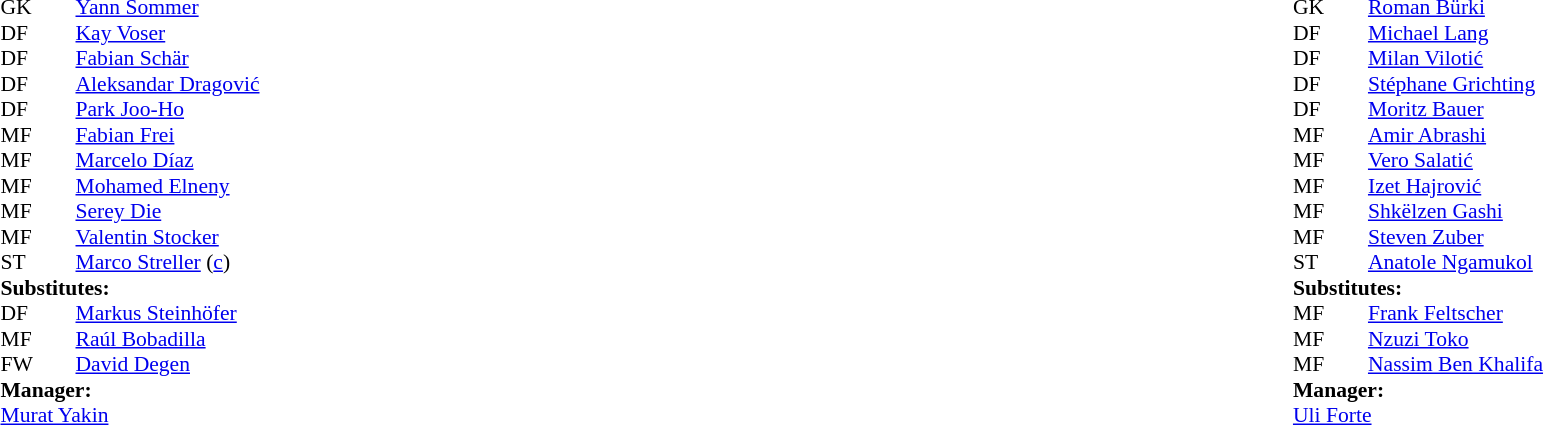<table width="100%">
<tr>
<td valign="top" width="40%"><br><table style="font-size: 90%" cellspacing="0" cellpadding="0">
<tr>
<th width="25"></th>
<th width="25"></th>
</tr>
<tr>
<td>GK</td>
<td></td>
<td> <a href='#'>Yann Sommer</a></td>
<td></td>
<td></td>
</tr>
<tr>
<td>DF</td>
<td></td>
<td> <a href='#'>Kay Voser</a></td>
<td></td>
<td></td>
</tr>
<tr>
<td>DF</td>
<td></td>
<td> <a href='#'>Fabian Schär</a></td>
<td></td>
<td></td>
</tr>
<tr>
<td>DF</td>
<td></td>
<td> <a href='#'>Aleksandar Dragović</a></td>
<td></td>
<td></td>
</tr>
<tr>
<td>DF</td>
<td></td>
<td> <a href='#'>Park Joo-Ho</a></td>
<td></td>
<td></td>
</tr>
<tr>
<td>MF</td>
<td></td>
<td> <a href='#'>Fabian Frei</a></td>
<td></td>
<td></td>
</tr>
<tr>
<td>MF</td>
<td></td>
<td> <a href='#'>Marcelo Díaz</a></td>
<td></td>
<td></td>
</tr>
<tr>
<td>MF</td>
<td></td>
<td> <a href='#'>Mohamed Elneny</a></td>
<td></td>
<td></td>
</tr>
<tr>
<td>MF</td>
<td></td>
<td> <a href='#'>Serey Die</a></td>
<td></td>
<td></td>
</tr>
<tr>
<td>MF</td>
<td></td>
<td> <a href='#'>Valentin Stocker</a></td>
<td></td>
<td></td>
</tr>
<tr>
<td>ST</td>
<td></td>
<td> <a href='#'>Marco Streller</a> (<a href='#'>c</a>)</td>
<td></td>
<td></td>
</tr>
<tr>
<td colspan=4><strong>Substitutes:</strong></td>
</tr>
<tr>
<td>DF</td>
<td></td>
<td> <a href='#'>Markus Steinhöfer</a></td>
<td></td>
<td></td>
</tr>
<tr>
<td>MF</td>
<td></td>
<td> <a href='#'>Raúl Bobadilla</a></td>
<td></td>
<td></td>
</tr>
<tr>
<td>FW</td>
<td></td>
<td> <a href='#'>David Degen</a></td>
<td></td>
<td></td>
</tr>
<tr>
<td colspan=4><strong>Manager:</strong></td>
</tr>
<tr>
<td colspan="4"> <a href='#'>Murat Yakin</a></td>
</tr>
</table>
</td>
<td valign="top"></td>
<td valign="top" width="50%"><br><table style="font-size: 90%" cellspacing="0" cellpadding="0" align=center>
<tr>
<td colspan="4"></td>
</tr>
<tr>
<th width="25"></th>
<th width="25"></th>
</tr>
<tr>
<td>GK</td>
<td></td>
<td> <a href='#'>Roman Bürki</a></td>
<td></td>
<td></td>
</tr>
<tr>
<td>DF</td>
<td></td>
<td> <a href='#'>Michael Lang</a></td>
<td></td>
<td></td>
</tr>
<tr>
<td>DF</td>
<td></td>
<td> <a href='#'>Milan Vilotić</a></td>
<td></td>
<td></td>
</tr>
<tr>
<td>DF</td>
<td></td>
<td> <a href='#'>Stéphane Grichting</a></td>
<td></td>
<td></td>
</tr>
<tr>
<td>DF</td>
<td></td>
<td> <a href='#'>Moritz Bauer</a></td>
<td></td>
<td></td>
</tr>
<tr>
<td>MF</td>
<td></td>
<td> <a href='#'>Amir Abrashi</a></td>
<td></td>
<td></td>
</tr>
<tr>
<td>MF</td>
<td></td>
<td> <a href='#'>Vero Salatić</a></td>
<td></td>
<td></td>
</tr>
<tr>
<td>MF</td>
<td></td>
<td> <a href='#'>Izet Hajrović</a></td>
<td></td>
<td></td>
</tr>
<tr>
<td>MF</td>
<td></td>
<td> <a href='#'>Shkëlzen Gashi</a></td>
<td></td>
<td></td>
</tr>
<tr>
<td>MF</td>
<td></td>
<td> <a href='#'>Steven Zuber</a></td>
<td></td>
<td></td>
</tr>
<tr>
<td>ST</td>
<td></td>
<td> <a href='#'>Anatole Ngamukol</a></td>
<td></td>
<td></td>
</tr>
<tr>
<td colspan=4><strong>Substitutes:</strong></td>
</tr>
<tr>
<td>MF</td>
<td></td>
<td> <a href='#'>Frank Feltscher</a></td>
<td></td>
<td></td>
</tr>
<tr>
<td>MF</td>
<td></td>
<td> <a href='#'>Nzuzi Toko</a></td>
<td></td>
<td></td>
</tr>
<tr>
<td>MF</td>
<td></td>
<td> <a href='#'>Nassim Ben Khalifa</a></td>
<td></td>
<td></td>
</tr>
<tr>
<td colspan=4><strong>Manager:</strong></td>
</tr>
<tr>
<td colspan="4"> <a href='#'>Uli Forte</a></td>
</tr>
</table>
</td>
</tr>
</table>
